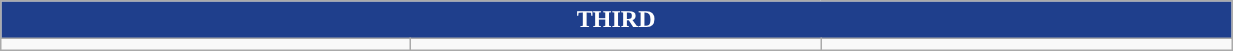<table class="wikitable collapsible collapsed" style="width:65%">
<tr>
<th colspan=6 ! style="color:white; background:#1f3f8c;">THIRD</th>
</tr>
<tr>
<td></td>
<td></td>
<td></td>
</tr>
</table>
